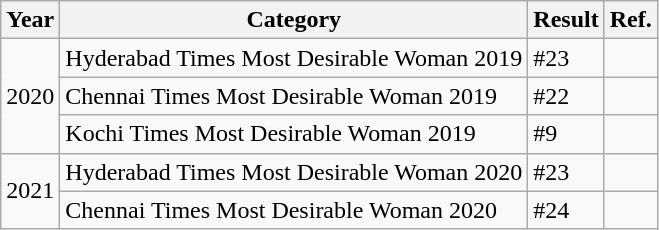<table class="wikitable">
<tr>
<th>Year</th>
<th>Category</th>
<th>Result</th>
<th>Ref.</th>
</tr>
<tr>
<td rowspan="3">2020</td>
<td>Hyderabad Times Most Desirable Woman 2019</td>
<td>#23</td>
<td></td>
</tr>
<tr>
<td>Chennai Times Most Desirable Woman 2019</td>
<td>#22</td>
<td></td>
</tr>
<tr>
<td>Kochi Times Most Desirable Woman 2019</td>
<td>#9</td>
<td></td>
</tr>
<tr>
<td rowspan="2">2021</td>
<td>Hyderabad Times Most Desirable Woman 2020</td>
<td>#23</td>
<td></td>
</tr>
<tr>
<td>Chennai Times Most Desirable Woman 2020</td>
<td>#24</td>
<td></td>
</tr>
</table>
